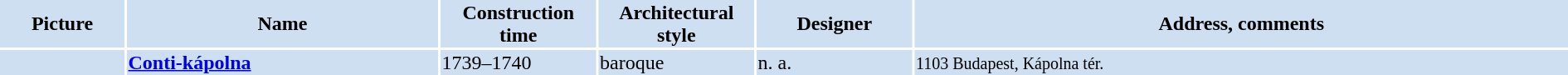<table width="100%">
<tr>
<th bgcolor="#CEDFF2" width="8%">Picture</th>
<th bgcolor="#CEDFF2" width="20%">Name</th>
<th bgcolor="#CEDFF2" width="10%">Construction time</th>
<th bgcolor="#CEDFF2" width="10%">Architectural style</th>
<th bgcolor="#CEDFF2" width="10%">Designer</th>
<th bgcolor="#CEDFF2" width="42%">Address, comments</th>
</tr>
<tr>
<td bgcolor="#CEDFF2"></td>
<td bgcolor="#CEDFF2"><strong><a href='#'>Conti-kápolna</a></strong></td>
<td bgcolor="#CEDFF2">1739–1740</td>
<td bgcolor="#CEDFF2">baroque</td>
<td bgcolor="#CEDFF2">n. a.</td>
<td bgcolor="#CEDFF2"><small>1103 Budapest, Kápolna tér. </small></td>
</tr>
</table>
